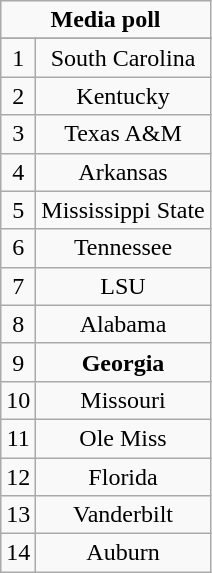<table class="wikitable">
<tr align="center">
<td align="center" Colspan="2"><strong>Media poll</strong></td>
</tr>
<tr align="center">
</tr>
<tr align="center">
<td>1</td>
<td>South Carolina</td>
</tr>
<tr align="center">
<td>2</td>
<td>Kentucky</td>
</tr>
<tr align="center">
<td>3</td>
<td>Texas A&M</td>
</tr>
<tr align="center">
<td>4</td>
<td>Arkansas</td>
</tr>
<tr align="center">
<td>5</td>
<td>Mississippi State</td>
</tr>
<tr align="center">
<td>6</td>
<td>Tennessee</td>
</tr>
<tr align="center">
<td>7</td>
<td>LSU</td>
</tr>
<tr align="center">
<td>8</td>
<td>Alabama</td>
</tr>
<tr align="center">
<td>9</td>
<td><strong>Georgia</strong></td>
</tr>
<tr align="center">
<td>10</td>
<td>Missouri</td>
</tr>
<tr align="center">
<td>11</td>
<td>Ole Miss</td>
</tr>
<tr align="center">
<td>12</td>
<td>Florida</td>
</tr>
<tr align="center">
<td>13</td>
<td>Vanderbilt</td>
</tr>
<tr align="center">
<td>14</td>
<td>Auburn</td>
</tr>
</table>
